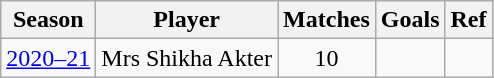<table class="wikitable" style="text-align:center;margin-left:1em;float:center">
<tr>
<th>Season</th>
<th>Player</th>
<th>Matches</th>
<th>Goals</th>
<th>Ref</th>
</tr>
<tr>
<td><a href='#'>2020–21</a></td>
<td> Mrs Shikha Akter</td>
<td>10</td>
<td></td>
<td></td>
</tr>
</table>
